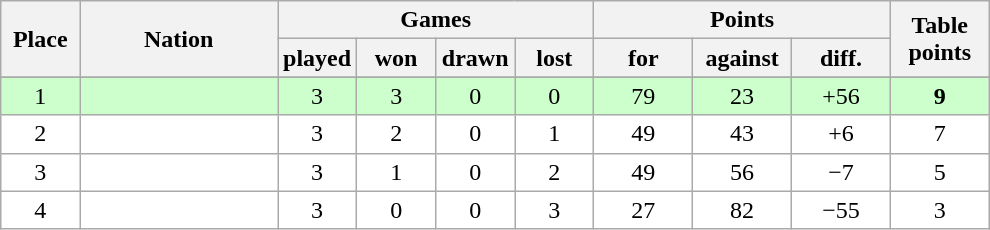<table class="wikitable">
<tr>
<th rowspan=2 width="8%">Place</th>
<th rowspan=2 width="20%">Nation</th>
<th colspan=4 width="32%">Games</th>
<th colspan=3 width="30%">Points</th>
<th rowspan=2 width="10%">Table<br>points</th>
</tr>
<tr>
<th width="8%">played</th>
<th width="8%">won</th>
<th width="8%">drawn</th>
<th width="8%">lost</th>
<th width="10%">for</th>
<th width="10%">against</th>
<th width="10%">diff.</th>
</tr>
<tr>
</tr>
<tr bgcolor=#ccffcc align=center>
<td>1</td>
<td align=left></td>
<td>3</td>
<td>3</td>
<td>0</td>
<td>0</td>
<td>79</td>
<td>23</td>
<td>+56</td>
<td><strong>9</strong></td>
</tr>
<tr bgcolor=#ffffff align=center>
<td>2</td>
<td align=left></td>
<td>3</td>
<td>2</td>
<td>0</td>
<td>1</td>
<td>49</td>
<td>43</td>
<td>+6</td>
<td>7</td>
</tr>
<tr bgcolor=#ffffff align=center>
<td>3</td>
<td align=left></td>
<td>3</td>
<td>1</td>
<td>0</td>
<td>2</td>
<td>49</td>
<td>56</td>
<td>−7</td>
<td>5</td>
</tr>
<tr bgcolor=#ffffff align=center>
<td>4</td>
<td align=left></td>
<td>3</td>
<td>0</td>
<td>0</td>
<td>3</td>
<td>27</td>
<td>82</td>
<td>−55</td>
<td>3</td>
</tr>
</table>
